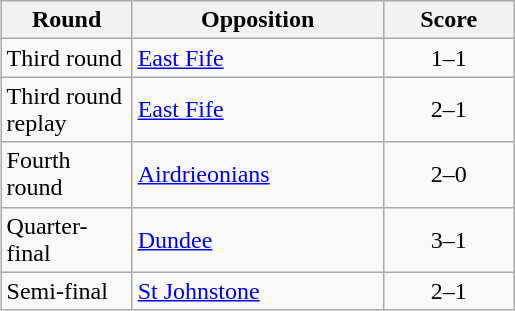<table class="wikitable" style="text-align:left;margin-left:1em;float:right">
<tr>
<th width=80>Round</th>
<th width=160>Opposition</th>
<th width=80>Score</th>
</tr>
<tr>
<td>Third round</td>
<td><a href='#'>East Fife</a></td>
<td align=center>1–1</td>
</tr>
<tr>
<td>Third round replay</td>
<td><a href='#'>East Fife</a></td>
<td align=center>2–1</td>
</tr>
<tr>
<td>Fourth round</td>
<td><a href='#'>Airdrieonians</a></td>
<td align=center>2–0</td>
</tr>
<tr>
<td>Quarter-final</td>
<td><a href='#'>Dundee</a></td>
<td align=center>3–1</td>
</tr>
<tr>
<td>Semi-final</td>
<td><a href='#'>St Johnstone</a></td>
<td align=center>2–1</td>
</tr>
</table>
